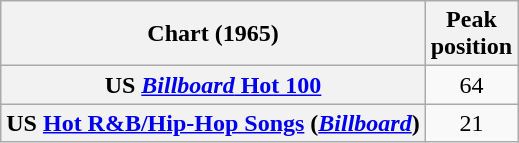<table class="wikitable sortable plainrowheaders" style="text-align:center">
<tr>
<th scope="col">Chart (1965)</th>
<th scope="col">Peak<br>position</th>
</tr>
<tr>
<th scope="row">US <a href='#'><em>Billboard</em> Hot 100</a></th>
<td>64</td>
</tr>
<tr>
<th scope="row">US <a href='#'>Hot R&B/Hip-Hop Songs</a> (<em><a href='#'>Billboard</a></em>)</th>
<td>21</td>
</tr>
</table>
